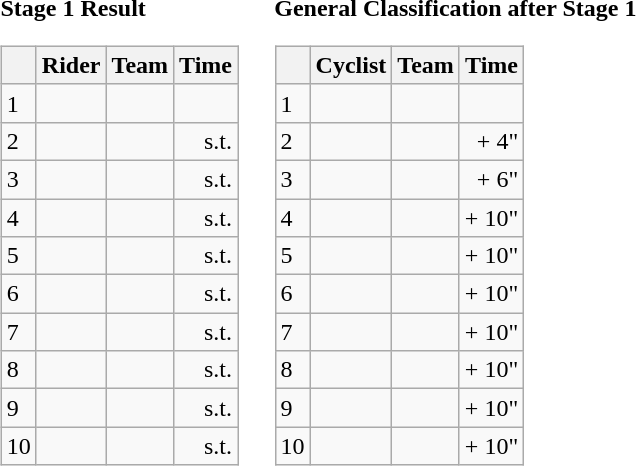<table>
<tr>
<td><strong>Stage 1 Result</strong><br><table class="wikitable">
<tr>
<th></th>
<th>Rider</th>
<th>Team</th>
<th>Time</th>
</tr>
<tr>
<td>1</td>
<td></td>
<td></td>
<td align="right"></td>
</tr>
<tr>
<td>2</td>
<td></td>
<td></td>
<td align="right">s.t.</td>
</tr>
<tr>
<td>3</td>
<td></td>
<td></td>
<td align="right">s.t.</td>
</tr>
<tr>
<td>4</td>
<td></td>
<td></td>
<td align="right">s.t.</td>
</tr>
<tr>
<td>5</td>
<td></td>
<td></td>
<td align="right">s.t.</td>
</tr>
<tr>
<td>6</td>
<td></td>
<td></td>
<td align="right">s.t.</td>
</tr>
<tr>
<td>7</td>
<td></td>
<td></td>
<td align="right">s.t.</td>
</tr>
<tr>
<td>8</td>
<td></td>
<td></td>
<td align="right">s.t.</td>
</tr>
<tr>
<td>9</td>
<td></td>
<td></td>
<td align="right">s.t.</td>
</tr>
<tr>
<td>10</td>
<td></td>
<td></td>
<td align="right">s.t.</td>
</tr>
</table>
</td>
<td></td>
<td><strong>General Classification after Stage 1</strong><br><table class="wikitable">
<tr>
<th></th>
<th>Cyclist</th>
<th>Team</th>
<th>Time</th>
</tr>
<tr>
<td>1</td>
<td> </td>
<td></td>
<td align="right"></td>
</tr>
<tr>
<td>2</td>
<td></td>
<td></td>
<td align="right">+ 4"</td>
</tr>
<tr>
<td>3</td>
<td></td>
<td></td>
<td align="right">+ 6"</td>
</tr>
<tr>
<td>4</td>
<td></td>
<td></td>
<td align="right">+ 10"</td>
</tr>
<tr>
<td>5</td>
<td></td>
<td></td>
<td align="right">+ 10"</td>
</tr>
<tr>
<td>6</td>
<td></td>
<td></td>
<td align="right">+ 10"</td>
</tr>
<tr>
<td>7</td>
<td></td>
<td></td>
<td align="right">+ 10"</td>
</tr>
<tr>
<td>8</td>
<td></td>
<td></td>
<td align="right">+ 10"</td>
</tr>
<tr>
<td>9</td>
<td></td>
<td></td>
<td align="right">+ 10"</td>
</tr>
<tr>
<td>10</td>
<td></td>
<td></td>
<td align="right">+ 10"</td>
</tr>
</table>
</td>
</tr>
</table>
